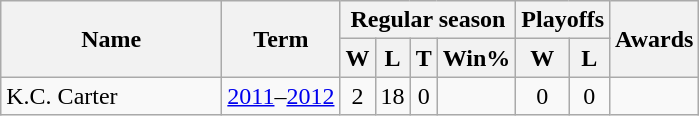<table class="wikitable" style="text-align:center;">
<tr>
<th rowspan="2" style="width:140px;">Name</th>
<th rowspan="2">Term</th>
<th colspan="4">Regular season</th>
<th colspan="2">Playoffs</th>
<th rowspan="2">Awards</th>
</tr>
<tr>
<th>W</th>
<th>L</th>
<th>T</th>
<th>Win%</th>
<th>W</th>
<th>L</th>
</tr>
<tr>
<td style="text-align:left;">K.C. Carter</td>
<td><a href='#'>2011</a>–<a href='#'>2012</a></td>
<td>2</td>
<td>18</td>
<td>0</td>
<td></td>
<td>0</td>
<td>0</td>
<td style="text-align:left;"></td>
</tr>
</table>
